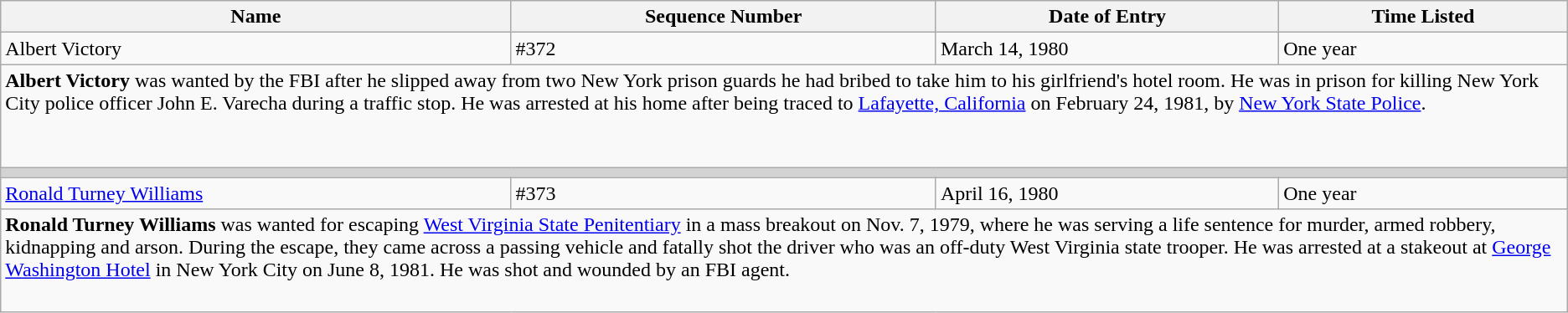<table class="wikitable">
<tr>
<th>Name</th>
<th>Sequence Number</th>
<th>Date of Entry</th>
<th>Time Listed</th>
</tr>
<tr>
<td height="10">Albert Victory</td>
<td>#372</td>
<td>March 14, 1980</td>
<td>One year</td>
</tr>
<tr>
<td colspan="4" valign="top" height="75"><strong>Albert Victory</strong> was wanted by the FBI after he slipped away from two New York prison guards he had bribed to take him to his girlfriend's hotel room. He was in prison for killing New York City police officer John E. Varecha during a traffic stop. He was arrested at his home after being traced to <a href='#'>Lafayette, California</a> on February 24, 1981, by <a href='#'>New York State Police</a>.</td>
</tr>
<tr>
<td colSpan="4" style="background-color:lightgrey;"></td>
</tr>
<tr>
<td height="10"><a href='#'>Ronald Turney Williams</a></td>
<td>#373</td>
<td>April 16, 1980</td>
<td>One year</td>
</tr>
<tr>
<td colspan="4" valign="top" height="75"><strong>Ronald Turney Williams</strong> was wanted for escaping <a href='#'>West Virginia State Penitentiary</a> in a mass breakout on Nov. 7, 1979, where he was serving a life sentence for murder, armed robbery, kidnapping and arson. During the escape, they came across a passing vehicle and fatally shot the driver who was an off-duty West Virginia state trooper. He was arrested at a stakeout at <a href='#'>George Washington Hotel</a> in New York City on June 8, 1981. He was shot and wounded by an FBI agent.</td>
</tr>
</table>
